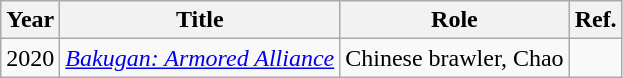<table class="wikitable sortable plainrowheaders">
<tr>
<th scope="col">Year</th>
<th scope="col">Title</th>
<th scope="col">Role</th>
<th scope="col" class="unsortable">Ref.</th>
</tr>
<tr>
<td>2020</td>
<td><em><a href='#'>Bakugan: Armored Alliance</a></em></td>
<td>Chinese brawler, Chao</td>
<td></td>
</tr>
</table>
